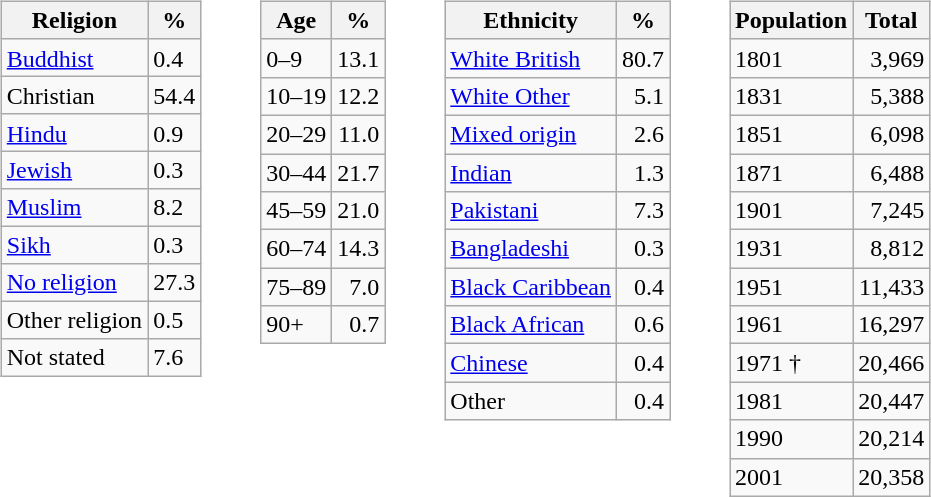<table>
<tr>
<td valign="top"><br><table class="wikitable sortable">
<tr>
<th>Religion</th>
<th>%</th>
</tr>
<tr style="line-height: 1.1em">
<td align=left><a href='#'>Buddhist</a></td>
<td>0.4</td>
</tr>
<tr style="line-height: 1.1em">
<td align=left>Christian</td>
<td>54.4</td>
</tr>
<tr style="line-height: 1.1em">
<td align=left><a href='#'>Hindu</a></td>
<td>0.9</td>
</tr>
<tr style="line-height: 1.1em">
<td align=left><a href='#'>Jewish</a></td>
<td>0.3</td>
</tr>
<tr style="line-height: 1.1em">
<td align=left><a href='#'>Muslim</a></td>
<td>8.2</td>
</tr>
<tr style="line-height: 1.1em">
<td align=left><a href='#'>Sikh</a></td>
<td>0.3</td>
</tr>
<tr style="line-height: 1.1em">
<td align=left><a href='#'>No religion</a></td>
<td>27.3</td>
</tr>
<tr style="line-height: 1.1em">
<td align=left>Other religion</td>
<td>0.5</td>
</tr>
<tr style="line-height: 1.1em">
<td align=left>Not stated</td>
<td>7.6</td>
</tr>
</table>
</td>
<td width=15></td>
<td valign="top"><br><table class="wikitable">
<tr>
<th>Age</th>
<th>%</th>
</tr>
<tr>
<td>0–9</td>
<td align=right>13.1</td>
</tr>
<tr>
<td>10–19</td>
<td align=right>12.2</td>
</tr>
<tr>
<td>20–29</td>
<td align=right>11.0</td>
</tr>
<tr>
<td>30–44</td>
<td align=right>21.7</td>
</tr>
<tr>
<td>45–59</td>
<td align=right>21.0</td>
</tr>
<tr>
<td>60–74</td>
<td align=right>14.3</td>
</tr>
<tr>
<td>75–89</td>
<td align=right>7.0</td>
</tr>
<tr>
<td>90+</td>
<td align=right>0.7</td>
</tr>
</table>
</td>
<td width=15></td>
<td valign="top"><br><table class="wikitable">
<tr>
<th>Ethnicity</th>
<th>%</th>
</tr>
<tr>
<td><a href='#'>White British</a></td>
<td align=right>80.7</td>
</tr>
<tr>
<td><a href='#'>White Other</a></td>
<td align=right>5.1</td>
</tr>
<tr>
<td><a href='#'>Mixed origin</a></td>
<td align=right>2.6</td>
</tr>
<tr>
<td><a href='#'>Indian</a></td>
<td align=right>1.3</td>
</tr>
<tr>
<td><a href='#'>Pakistani</a></td>
<td align=right>7.3</td>
</tr>
<tr>
<td><a href='#'>Bangladeshi</a></td>
<td align=right>0.3</td>
</tr>
<tr>
<td><a href='#'>Black Caribbean</a></td>
<td align=right>0.4</td>
</tr>
<tr>
<td><a href='#'>Black African</a></td>
<td align=right>0.6</td>
</tr>
<tr>
<td><a href='#'>Chinese</a></td>
<td align=right>0.4</td>
</tr>
<tr>
<td>Other</td>
<td align=right>0.4</td>
</tr>
</table>
</td>
<td width=15></td>
<td valign="top"><br><table class="wikitable">
<tr>
<th>Population</th>
<th>Total</th>
</tr>
<tr>
<td>1801</td>
<td align=right>3,969</td>
</tr>
<tr>
<td>1831</td>
<td align=right>5,388</td>
</tr>
<tr>
<td>1851</td>
<td align=right>6,098</td>
</tr>
<tr>
<td>1871</td>
<td align=right>6,488</td>
</tr>
<tr>
<td>1901</td>
<td align=right>7,245</td>
</tr>
<tr>
<td>1931</td>
<td align=right>8,812</td>
</tr>
<tr>
<td>1951</td>
<td align=right>11,433</td>
</tr>
<tr>
<td>1961</td>
<td align=right>16,297</td>
</tr>
<tr>
<td>1971 †</td>
<td align=right>20,466</td>
</tr>
<tr>
<td>1981</td>
<td align=right>20,447</td>
</tr>
<tr>
<td>1990</td>
<td align=right>20,214</td>
</tr>
<tr>
<td>2001</td>
<td align=right>20,358</td>
</tr>
</table>
</td>
</tr>
</table>
